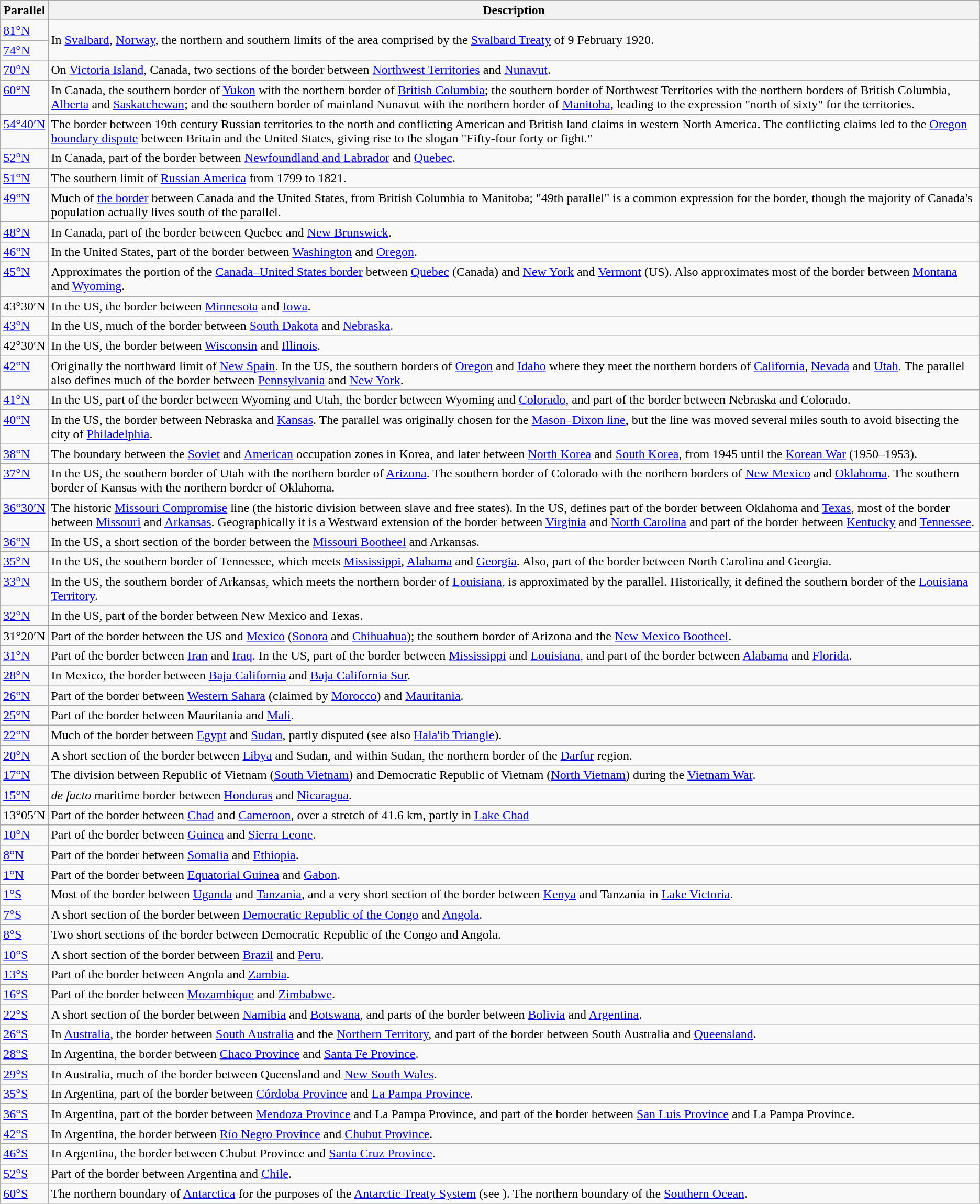<table class="wikitable">
<tr>
<th>Parallel</th>
<th>Description</th>
</tr>
<tr valign="center">
<td><a href='#'>81°N</a></td>
<td rowspan="2">In <a href='#'>Svalbard</a>, <a href='#'>Norway</a>, the northern and southern limits of the area comprised by the <a href='#'>Svalbard Treaty</a> of 9 February 1920.</td>
</tr>
<tr valign="top">
<td><a href='#'>74°N</a></td>
</tr>
<tr valign="top">
<td><a href='#'>70°N</a></td>
<td>On <a href='#'>Victoria Island</a>, Canada, two sections of the border between <a href='#'>Northwest Territories</a> and <a href='#'>Nunavut</a>.</td>
</tr>
<tr valign="top">
<td><a href='#'>60°N</a></td>
<td>In Canada, the southern border of <a href='#'>Yukon</a> with the northern border of <a href='#'>British Columbia</a>; the southern border of Northwest Territories with the northern borders of British Columbia, <a href='#'>Alberta</a> and <a href='#'>Saskatchewan</a>; and the southern border of mainland Nunavut with the northern border of <a href='#'>Manitoba</a>, leading to the expression "north of sixty" for the territories.</td>
</tr>
<tr valign="top">
<td><a href='#'>54°40′N</a></td>
<td>The border between 19th century Russian territories to the north and conflicting American and British land claims in western North America. The conflicting claims led to the <a href='#'>Oregon boundary dispute</a> between Britain and the United States, giving rise to the slogan "Fifty-four forty or fight."</td>
</tr>
<tr valign="top">
<td><a href='#'>52°N</a></td>
<td>In Canada, part of the border between <a href='#'>Newfoundland and Labrador</a> and <a href='#'>Quebec</a>.</td>
</tr>
<tr valign="top">
<td><a href='#'>51°N</a></td>
<td>The southern limit of <a href='#'>Russian America</a> from 1799 to 1821.</td>
</tr>
<tr valign="top">
<td><a href='#'>49°N</a></td>
<td>Much of <a href='#'>the border</a> between Canada and the United States, from British Columbia to Manitoba; "49th parallel" is a common expression for the border, though the majority of Canada's population actually lives south of the parallel.</td>
</tr>
<tr valign="top">
<td><a href='#'>48°N</a></td>
<td>In Canada, part of the border between Quebec and <a href='#'>New Brunswick</a>.</td>
</tr>
<tr valign="top">
<td><a href='#'>46°N</a></td>
<td>In the United States, part of the border between <a href='#'>Washington</a> and <a href='#'>Oregon</a>.</td>
</tr>
<tr valign="top">
<td><a href='#'>45°N</a></td>
<td>Approximates the portion of the <a href='#'>Canada–United States border</a> between <a href='#'>Quebec</a> (Canada) and <a href='#'>New York</a> and <a href='#'>Vermont</a> (US). Also approximates most of the border between <a href='#'>Montana</a> and <a href='#'>Wyoming</a>.</td>
</tr>
<tr valign="top">
<td>43°30′N</td>
<td>In the US, the border between <a href='#'>Minnesota</a> and <a href='#'>Iowa</a>.</td>
</tr>
<tr valign="top">
<td><a href='#'>43°N</a></td>
<td>In the US, much of the border between <a href='#'>South Dakota</a> and <a href='#'>Nebraska</a>.</td>
</tr>
<tr valign="top">
<td>42°30′N</td>
<td>In the US, the border between <a href='#'>Wisconsin</a> and <a href='#'>Illinois</a>.</td>
</tr>
<tr valign="top">
<td><a href='#'>42°N</a></td>
<td>Originally the northward limit of <a href='#'>New Spain</a>.  In the US, the southern borders of <a href='#'>Oregon</a> and <a href='#'>Idaho</a> where they meet the northern borders of <a href='#'>California</a>, <a href='#'>Nevada</a> and <a href='#'>Utah</a>. The parallel also defines much of the border between <a href='#'>Pennsylvania</a> and <a href='#'>New York</a>.</td>
</tr>
<tr valign="top">
<td><a href='#'>41°N</a></td>
<td>In the US, part of the border between Wyoming and Utah, the border between Wyoming and <a href='#'>Colorado</a>, and part of the border between Nebraska and Colorado.</td>
</tr>
<tr valign="top">
<td><a href='#'>40°N</a></td>
<td>In the US, the border between Nebraska and <a href='#'>Kansas</a>. The parallel was originally chosen for the <a href='#'>Mason–Dixon line</a>, but the line was moved several miles south to avoid bisecting the city of <a href='#'>Philadelphia</a>.</td>
</tr>
<tr valign="top">
<td><a href='#'>38°N</a></td>
<td>The boundary between the <a href='#'>Soviet</a> and <a href='#'>American</a> occupation zones in Korea, and later between <a href='#'>North Korea</a> and <a href='#'>South Korea</a>, from 1945 until the <a href='#'>Korean War</a> (1950–1953).</td>
</tr>
<tr valign="top">
<td><a href='#'>37°N</a></td>
<td>In the US, the southern border of Utah with the northern border of <a href='#'>Arizona</a>. The southern border of Colorado with the northern borders of <a href='#'>New Mexico</a> and <a href='#'>Oklahoma</a>. The southern border of Kansas with the northern border of Oklahoma.</td>
</tr>
<tr valign="top">
<td><a href='#'>36°30′N</a></td>
<td>The historic <a href='#'>Missouri Compromise</a> line (the historic division between slave and free states). In the US, defines part of the border between Oklahoma and <a href='#'>Texas</a>, most of the border between <a href='#'>Missouri</a> and <a href='#'>Arkansas</a>. Geographically it is a Westward extension of the border between <a href='#'>Virginia</a> and <a href='#'>North Carolina</a> and part of the border between <a href='#'>Kentucky</a> and <a href='#'>Tennessee</a>.</td>
</tr>
<tr valign="top">
<td><a href='#'>36°N</a></td>
<td>In the US, a short section of the border between the <a href='#'>Missouri Bootheel</a> and Arkansas.</td>
</tr>
<tr valign="top">
<td><a href='#'>35°N</a></td>
<td>In the US, the southern border of Tennessee, which meets <a href='#'>Mississippi</a>, <a href='#'>Alabama</a> and <a href='#'>Georgia</a>. Also, part of the border between North Carolina and Georgia.</td>
</tr>
<tr valign="top">
<td><a href='#'>33°N</a></td>
<td>In the US, the southern border of Arkansas, which meets the northern border of <a href='#'>Louisiana</a>, is approximated by the parallel. Historically, it defined the southern border of the <a href='#'>Louisiana Territory</a>.</td>
</tr>
<tr valign="top">
<td><a href='#'>32°N</a></td>
<td>In the US, part of the border between New Mexico and Texas.</td>
</tr>
<tr valign="top">
<td>31°20′N</td>
<td>Part of the border between the US and <a href='#'>Mexico</a> (<a href='#'>Sonora</a> and <a href='#'>Chihuahua</a>); the southern border of Arizona and the <a href='#'>New Mexico Bootheel</a>.</td>
</tr>
<tr valign="top">
<td><a href='#'>31°N</a></td>
<td>Part of the border between <a href='#'>Iran</a> and <a href='#'>Iraq</a>. In the US, part of the border between <a href='#'>Mississippi</a> and <a href='#'>Louisiana</a>, and part of the border between <a href='#'>Alabama</a> and <a href='#'>Florida</a>.</td>
</tr>
<tr valign="top">
<td><a href='#'>28°N</a></td>
<td>In Mexico, the border between <a href='#'>Baja California</a> and <a href='#'>Baja California Sur</a>.</td>
</tr>
<tr valign="top">
<td><a href='#'>26°N</a></td>
<td>Part of the border between <a href='#'>Western Sahara</a> (claimed by <a href='#'>Morocco</a>) and <a href='#'>Mauritania</a>.</td>
</tr>
<tr valign="top">
<td><a href='#'>25°N</a></td>
<td>Part of the border between Mauritania and <a href='#'>Mali</a>.</td>
</tr>
<tr valign="top">
<td><a href='#'>22°N</a></td>
<td>Much of the border between <a href='#'>Egypt</a> and <a href='#'>Sudan</a>, partly disputed (see also <a href='#'>Hala'ib Triangle</a>).</td>
</tr>
<tr valign="top">
<td><a href='#'>20°N</a></td>
<td>A short section of the border between <a href='#'>Libya</a> and Sudan, and within Sudan, the northern border of the <a href='#'>Darfur</a> region.</td>
</tr>
<tr valign="top">
<td><a href='#'>17°N</a></td>
<td>The division between Republic of Vietnam (<a href='#'>South Vietnam</a>) and Democratic Republic of Vietnam (<a href='#'>North Vietnam</a>) during the <a href='#'>Vietnam War</a>.</td>
</tr>
<tr valign="top">
<td><a href='#'>15°N</a></td>
<td><em>de facto</em> maritime border between <a href='#'>Honduras</a> and <a href='#'>Nicaragua</a>.</td>
</tr>
<tr valign="top">
<td>13°05′N</td>
<td>Part of the border between <a href='#'>Chad</a> and <a href='#'>Cameroon</a>, over a stretch of 41.6 km, partly in <a href='#'>Lake Chad</a></td>
</tr>
<tr valign="top">
<td><a href='#'>10°N</a></td>
<td>Part of the border between <a href='#'>Guinea</a> and <a href='#'>Sierra Leone</a>.</td>
</tr>
<tr valign="top">
<td><a href='#'>8°N</a></td>
<td>Part of the border between <a href='#'>Somalia</a> and <a href='#'>Ethiopia</a>.</td>
</tr>
<tr valign="top">
<td><a href='#'>1°N</a></td>
<td>Part of the border between <a href='#'>Equatorial Guinea</a> and <a href='#'>Gabon</a>.</td>
</tr>
<tr valign="top">
<td><a href='#'>1°S</a></td>
<td>Most of the border between <a href='#'>Uganda</a> and <a href='#'>Tanzania</a>, and a very short section of the border between <a href='#'>Kenya</a> and Tanzania in <a href='#'>Lake Victoria</a>.</td>
</tr>
<tr valign="top">
<td><a href='#'>7°S</a></td>
<td>A short section of the border between <a href='#'>Democratic Republic of the Congo</a> and <a href='#'>Angola</a>.</td>
</tr>
<tr valign="top">
<td><a href='#'>8°S</a></td>
<td>Two short sections of the border between Democratic Republic of the Congo and Angola.</td>
</tr>
<tr valign="top">
<td><a href='#'>10°S</a></td>
<td>A short section of the border between <a href='#'>Brazil</a> and <a href='#'>Peru</a>.</td>
</tr>
<tr valign="top">
<td><a href='#'>13°S</a></td>
<td>Part of the border between Angola and <a href='#'>Zambia</a>.</td>
</tr>
<tr valign="top">
<td><a href='#'>16°S</a></td>
<td>Part of the border between <a href='#'>Mozambique</a> and <a href='#'>Zimbabwe</a>.</td>
</tr>
<tr valign="top">
<td><a href='#'>22°S</a></td>
<td>A short section of the border between <a href='#'>Namibia</a> and <a href='#'>Botswana</a>, and parts of the border between <a href='#'>Bolivia</a> and <a href='#'>Argentina</a>.</td>
</tr>
<tr valign="top">
<td><a href='#'>26°S</a></td>
<td>In <a href='#'>Australia</a>, the border between <a href='#'>South Australia</a> and the <a href='#'>Northern Territory</a>, and part of the border between South Australia and <a href='#'>Queensland</a>.</td>
</tr>
<tr valign="top">
<td><a href='#'>28°S</a></td>
<td>In Argentina, the border between <a href='#'>Chaco Province</a> and <a href='#'>Santa Fe Province</a>.</td>
</tr>
<tr valign="top">
<td><a href='#'>29°S</a></td>
<td>In Australia, much of the border between Queensland and <a href='#'>New South Wales</a>.</td>
</tr>
<tr valign="top">
<td><a href='#'>35°S</a></td>
<td>In Argentina, part of the border between <a href='#'>Córdoba Province</a> and <a href='#'>La Pampa Province</a>.</td>
</tr>
<tr valign="top">
<td><a href='#'>36°S</a></td>
<td>In Argentina, part of the border between <a href='#'>Mendoza Province</a> and La Pampa Province, and part of the border between <a href='#'>San Luis Province</a> and La Pampa Province.</td>
</tr>
<tr valign="top">
<td><a href='#'>42°S</a></td>
<td>In Argentina, the border between <a href='#'>Río Negro Province</a> and <a href='#'>Chubut Province</a>.</td>
</tr>
<tr valign="top">
<td><a href='#'>46°S</a></td>
<td>In Argentina, the border between Chubut Province and <a href='#'>Santa Cruz Province</a>.</td>
</tr>
<tr valign="top">
<td><a href='#'>52°S</a></td>
<td>Part of the border between Argentina and <a href='#'>Chile</a>.</td>
</tr>
<tr valign="top">
<td><a href='#'>60°S</a></td>
<td>The northern boundary of <a href='#'>Antarctica</a> for the purposes of the <a href='#'>Antarctic Treaty System</a> (see ). The northern boundary of the <a href='#'>Southern Ocean</a>.</td>
</tr>
</table>
